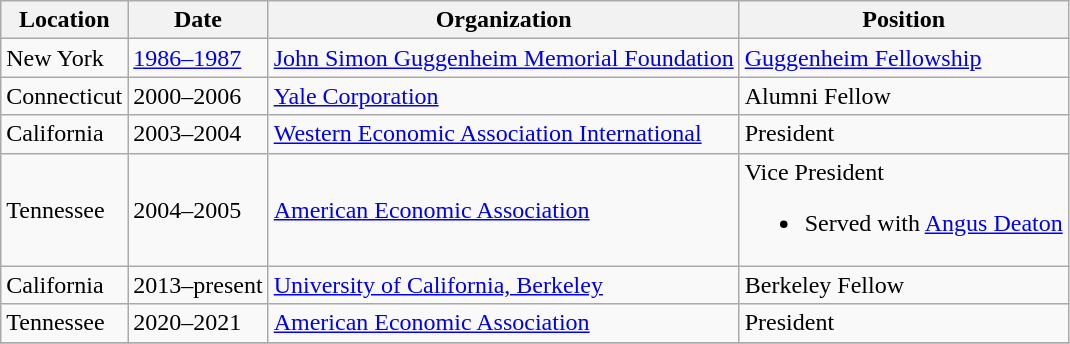<table class="wikitable">
<tr>
<th scope="col">Location</th>
<th scope="col">Date</th>
<th scope="col">Organization</th>
<th scope="col">Position</th>
</tr>
<tr>
<td>New York</td>
<td><a href='#'>1986–1987</a></td>
<td><a href='#'>John Simon Guggenheim Memorial Foundation</a></td>
<td><a href='#'>Guggenheim Fellowship</a></td>
</tr>
<tr>
<td>Connecticut</td>
<td>2000–2006</td>
<td><a href='#'>Yale Corporation</a></td>
<td>Alumni Fellow</td>
</tr>
<tr>
<td>California</td>
<td>2003–2004</td>
<td><a href='#'>Western Economic Association International</a></td>
<td>President</td>
</tr>
<tr>
<td>Tennessee</td>
<td>2004–2005</td>
<td><a href='#'>American Economic Association</a></td>
<td>Vice President<br><ul><li>Served with <a href='#'>Angus Deaton</a></li></ul></td>
</tr>
<tr>
<td>California</td>
<td>2013–present</td>
<td><a href='#'>University of California, Berkeley</a></td>
<td>Berkeley Fellow</td>
</tr>
<tr>
<td>Tennessee</td>
<td>2020–2021</td>
<td><a href='#'>American Economic Association</a></td>
<td>President</td>
</tr>
<tr>
</tr>
</table>
